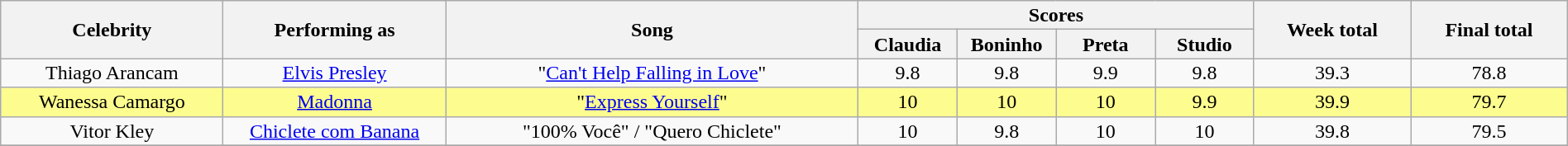<table class="wikitable" style="font-size:100%; line-height:16px; text-align:center" width="100%">
<tr>
<th rowspan=2 width="13.5%">Celebrity</th>
<th rowspan=2 width="13.5%">Performing as</th>
<th rowspan=2 width="25.0%">Song</th>
<th colspan=4 width="24.0%">Scores</th>
<th rowspan=2 width="09.5%">Week total</th>
<th rowspan=2 width="09.5%">Final total</th>
</tr>
<tr>
<th width="06.0%">Claudia</th>
<th width="06.0%">Boninho</th>
<th width="06.0%">Preta</th>
<th width="06.0%">Studio</th>
</tr>
<tr>
<td>Thiago Arancam</td>
<td><a href='#'>Elvis Presley</a></td>
<td>"<a href='#'>Can't Help Falling in Love</a>"</td>
<td>9.8</td>
<td>9.8</td>
<td>9.9</td>
<td>9.8</td>
<td>39.3</td>
<td>78.8</td>
</tr>
<tr bgcolor="#fdfc8f">
<td>Wanessa Camargo</td>
<td><a href='#'>Madonna</a></td>
<td>"<a href='#'>Express Yourself</a>"</td>
<td>10</td>
<td>10</td>
<td>10</td>
<td>9.9</td>
<td>39.9</td>
<td>79.7</td>
</tr>
<tr>
<td>Vitor Kley</td>
<td><a href='#'>Chiclete com Banana</a></td>
<td>"100% Você" / "Quero Chiclete"</td>
<td>10</td>
<td>9.8</td>
<td>10</td>
<td>10</td>
<td>39.8</td>
<td>79.5</td>
</tr>
<tr>
</tr>
</table>
